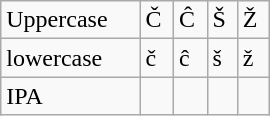<table class="wikitable" style="margin:0 auto; width:180px; align="left"; border-collapse:collapse;">
<tr>
<td>Uppercase</td>
<td>Č</td>
<td>Ĉ</td>
<td>Š</td>
<td>Ž</td>
</tr>
<tr>
<td>lowercase</td>
<td>č</td>
<td>ĉ</td>
<td>š</td>
<td>ž</td>
</tr>
<tr>
<td>IPA</td>
<td></td>
<td></td>
<td></td>
<td></td>
</tr>
</table>
